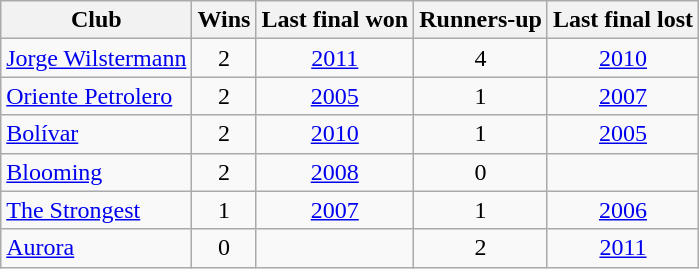<table class="wikitable sortable" style="text-align: center;">
<tr>
<th>Club</th>
<th>Wins</th>
<th>Last final won</th>
<th>Runners-up</th>
<th>Last final lost</th>
</tr>
<tr>
<td align=left><a href='#'>Jorge Wilstermann</a></td>
<td>2</td>
<td><a href='#'>2011</a></td>
<td>4</td>
<td><a href='#'>2010</a></td>
</tr>
<tr>
<td align=left><a href='#'>Oriente Petrolero</a></td>
<td>2</td>
<td><a href='#'>2005</a></td>
<td>1</td>
<td><a href='#'>2007</a></td>
</tr>
<tr>
<td align=left><a href='#'>Bolívar</a></td>
<td>2</td>
<td><a href='#'>2010</a></td>
<td>1</td>
<td><a href='#'>2005</a></td>
</tr>
<tr>
<td align=left><a href='#'>Blooming</a></td>
<td>2</td>
<td><a href='#'>2008</a></td>
<td>0</td>
<td></td>
</tr>
<tr>
<td align=left><a href='#'>The Strongest</a></td>
<td>1</td>
<td><a href='#'>2007</a></td>
<td>1</td>
<td><a href='#'>2006</a></td>
</tr>
<tr>
<td align=left><a href='#'>Aurora</a></td>
<td>0</td>
<td></td>
<td>2</td>
<td><a href='#'>2011</a></td>
</tr>
</table>
